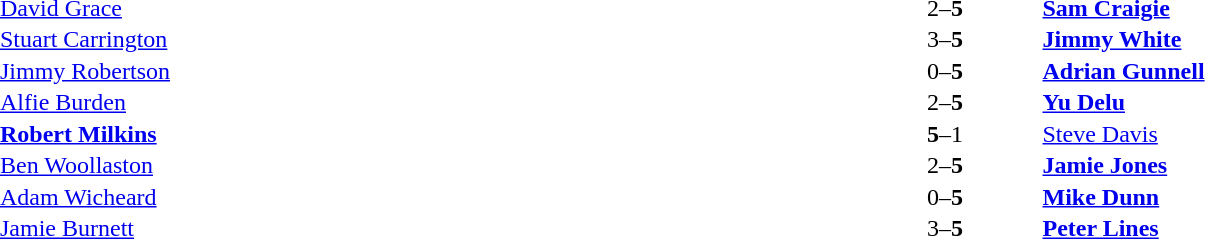<table width="100%" cellspacing="1">
<tr>
<th width=45%></th>
<th width=10%></th>
<th width=45%></th>
</tr>
<tr>
<td> <a href='#'>David Grace</a></td>
<td align=center>2–<strong>5</strong></td>
<td> <strong><a href='#'>Sam Craigie</a></strong></td>
</tr>
<tr>
<td> <a href='#'>Stuart Carrington</a></td>
<td align=center>3–<strong>5</strong></td>
<td> <strong><a href='#'>Jimmy White</a></strong></td>
</tr>
<tr>
<td> <a href='#'>Jimmy Robertson</a></td>
<td align=center>0–<strong>5</strong></td>
<td> <strong><a href='#'>Adrian Gunnell</a></strong></td>
</tr>
<tr>
<td> <a href='#'>Alfie Burden</a></td>
<td align=center>2–<strong>5</strong></td>
<td> <strong><a href='#'>Yu Delu</a></strong></td>
</tr>
<tr>
<td> <strong><a href='#'>Robert Milkins</a></strong></td>
<td align=center><strong>5</strong>–1</td>
<td> <a href='#'>Steve Davis</a></td>
</tr>
<tr>
<td> <a href='#'>Ben Woollaston</a></td>
<td align=center>2–<strong>5</strong></td>
<td> <strong><a href='#'>Jamie Jones</a></strong></td>
</tr>
<tr>
<td> <a href='#'>Adam Wicheard</a></td>
<td align=center>0–<strong>5</strong></td>
<td> <strong><a href='#'>Mike Dunn</a></strong></td>
</tr>
<tr>
<td> <a href='#'>Jamie Burnett</a></td>
<td align=center>3–<strong>5</strong></td>
<td> <strong><a href='#'>Peter Lines</a></strong></td>
</tr>
</table>
